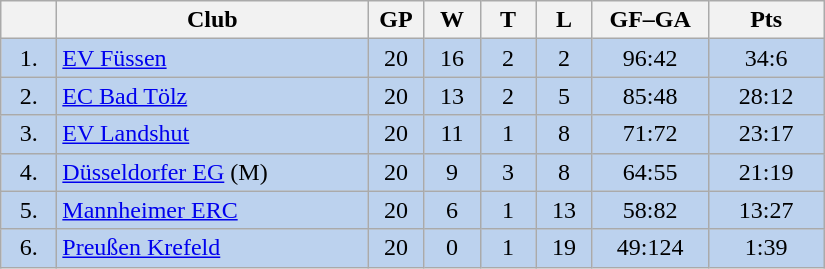<table class="wikitable">
<tr>
<th width="30"></th>
<th width="200">Club</th>
<th width="30">GP</th>
<th width="30">W</th>
<th width="30">T</th>
<th width="30">L</th>
<th width="70">GF–GA</th>
<th width="70">Pts</th>
</tr>
<tr bgcolor="#BCD2EE" align="center">
<td>1.</td>
<td align="left"><a href='#'>EV Füssen</a></td>
<td>20</td>
<td>16</td>
<td>2</td>
<td>2</td>
<td>96:42</td>
<td>34:6</td>
</tr>
<tr bgcolor=#BCD2EE align="center">
<td>2.</td>
<td align="left"><a href='#'>EC Bad Tölz</a></td>
<td>20</td>
<td>13</td>
<td>2</td>
<td>5</td>
<td>85:48</td>
<td>28:12</td>
</tr>
<tr bgcolor=#BCD2EE align="center">
<td>3.</td>
<td align="left"><a href='#'>EV Landshut</a></td>
<td>20</td>
<td>11</td>
<td>1</td>
<td>8</td>
<td>71:72</td>
<td>23:17</td>
</tr>
<tr bgcolor=#BCD2EE align="center">
<td>4.</td>
<td align="left"><a href='#'>Düsseldorfer EG</a> (M)</td>
<td>20</td>
<td>9</td>
<td>3</td>
<td>8</td>
<td>64:55</td>
<td>21:19</td>
</tr>
<tr bgcolor=#BCD2EE align="center">
<td>5.</td>
<td align="left"><a href='#'>Mannheimer ERC</a></td>
<td>20</td>
<td>6</td>
<td>1</td>
<td>13</td>
<td>58:82</td>
<td>13:27</td>
</tr>
<tr bgcolor=#BCD2EE align="center">
<td>6.</td>
<td align="left"><a href='#'>Preußen Krefeld</a></td>
<td>20</td>
<td>0</td>
<td>1</td>
<td>19</td>
<td>49:124</td>
<td>1:39</td>
</tr>
</table>
